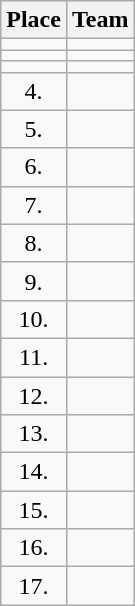<table class="wikitable">
<tr>
<th>Place</th>
<th>Team</th>
</tr>
<tr>
<td align="center"></td>
<td></td>
</tr>
<tr>
<td align="center"></td>
<td></td>
</tr>
<tr>
<td align="center"></td>
<td></td>
</tr>
<tr>
<td align="center">4.</td>
<td></td>
</tr>
<tr>
<td align="center">5.</td>
<td></td>
</tr>
<tr>
<td align="center">6.</td>
<td></td>
</tr>
<tr>
<td align="center">7.</td>
<td></td>
</tr>
<tr>
<td align="center">8.</td>
<td></td>
</tr>
<tr>
<td align="center">9.</td>
<td></td>
</tr>
<tr>
<td align="center">10.</td>
<td></td>
</tr>
<tr>
<td align="center">11.</td>
<td></td>
</tr>
<tr>
<td align="center">12.</td>
<td></td>
</tr>
<tr>
<td align="center">13.</td>
<td></td>
</tr>
<tr>
<td align="center">14.</td>
<td></td>
</tr>
<tr>
<td align="center">15.</td>
<td></td>
</tr>
<tr>
<td align="center">16.</td>
<td></td>
</tr>
<tr>
<td align="center">17.</td>
<td></td>
</tr>
</table>
